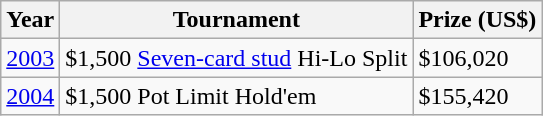<table class="wikitable">
<tr>
<th>Year</th>
<th>Tournament</th>
<th>Prize (US$)</th>
</tr>
<tr>
<td><a href='#'>2003</a></td>
<td>$1,500 <a href='#'>Seven-card stud</a> Hi-Lo Split</td>
<td>$106,020</td>
</tr>
<tr>
<td><a href='#'>2004</a></td>
<td>$1,500 Pot Limit Hold'em</td>
<td>$155,420</td>
</tr>
</table>
